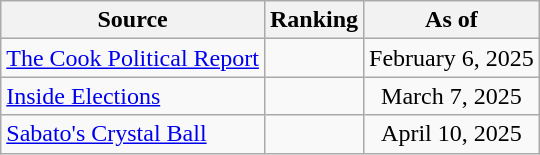<table class="wikitable" style="text-align:center">
<tr>
<th>Source</th>
<th>Ranking</th>
<th>As of</th>
</tr>
<tr>
<td align=left><a href='#'>The Cook Political Report</a></td>
<td></td>
<td>February 6, 2025</td>
</tr>
<tr>
<td align=left><a href='#'>Inside Elections</a></td>
<td></td>
<td>March 7, 2025</td>
</tr>
<tr>
<td align=left><a href='#'>Sabato's Crystal Ball</a></td>
<td></td>
<td>April 10, 2025</td>
</tr>
</table>
